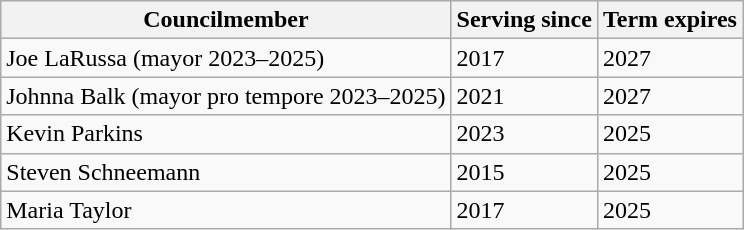<table class="wikitable">
<tr>
<th>Councilmember</th>
<th>Serving since</th>
<th>Term expires</th>
</tr>
<tr>
<td>Joe LaRussa (mayor 2023–2025)</td>
<td>2017</td>
<td>2027</td>
</tr>
<tr>
<td>Johnna Balk (mayor pro tempore 2023–2025)</td>
<td>2021</td>
<td>2027</td>
</tr>
<tr>
<td>Kevin Parkins</td>
<td>2023</td>
<td>2025</td>
</tr>
<tr>
<td>Steven Schneemann</td>
<td>2015</td>
<td>2025</td>
</tr>
<tr>
<td>Maria Taylor</td>
<td>2017</td>
<td>2025</td>
</tr>
</table>
